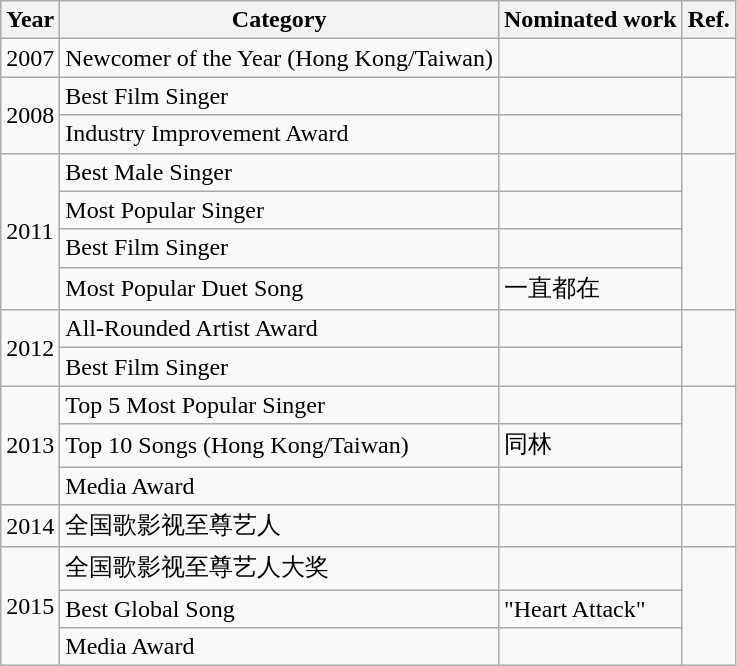<table class="wikitable">
<tr>
<th>Year</th>
<th>Category</th>
<th>Nominated work</th>
<th>Ref.</th>
</tr>
<tr>
<td>2007</td>
<td>Newcomer of the Year (Hong Kong/Taiwan)</td>
<td></td>
<td></td>
</tr>
<tr>
<td rowspan=2>2008</td>
<td>Best Film Singer</td>
<td></td>
<td rowspan=2></td>
</tr>
<tr>
<td>Industry Improvement Award</td>
<td></td>
</tr>
<tr>
<td rowspan=4>2011</td>
<td>Best Male Singer</td>
<td></td>
<td rowspan=4></td>
</tr>
<tr>
<td>Most Popular Singer</td>
<td></td>
</tr>
<tr>
<td>Best Film Singer</td>
<td></td>
</tr>
<tr>
<td>Most Popular Duet Song</td>
<td>一直都在</td>
</tr>
<tr>
<td rowspan=2>2012</td>
<td>All-Rounded Artist Award</td>
<td></td>
<td rowspan=2></td>
</tr>
<tr>
<td>Best Film Singer</td>
<td></td>
</tr>
<tr>
<td rowspan=3>2013</td>
<td>Top 5 Most Popular Singer</td>
<td></td>
<td rowspan=3></td>
</tr>
<tr>
<td>Top 10 Songs (Hong Kong/Taiwan)</td>
<td>同林</td>
</tr>
<tr>
<td>Media Award</td>
</tr>
<tr>
<td>2014</td>
<td>全国歌影视至尊艺人</td>
<td></td>
<td></td>
</tr>
<tr>
<td rowspan=3>2015</td>
<td>全国歌影视至尊艺人大奖</td>
<td></td>
<td rowspan=3></td>
</tr>
<tr>
<td>Best Global Song</td>
<td>"Heart Attack"</td>
</tr>
<tr>
<td>Media Award</td>
<td></td>
</tr>
</table>
